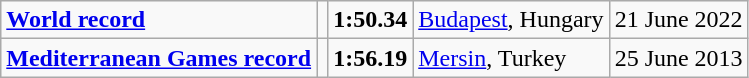<table class="wikitable">
<tr>
<td><strong><a href='#'>World record</a></strong></td>
<td></td>
<td><strong>1:50.34</strong></td>
<td><a href='#'>Budapest</a>, Hungary</td>
<td>21 June 2022</td>
</tr>
<tr>
<td><strong><a href='#'>Mediterranean Games record</a></strong></td>
<td></td>
<td><strong>1:56.19</strong></td>
<td><a href='#'>Mersin</a>, Turkey</td>
<td>25 June 2013</td>
</tr>
</table>
